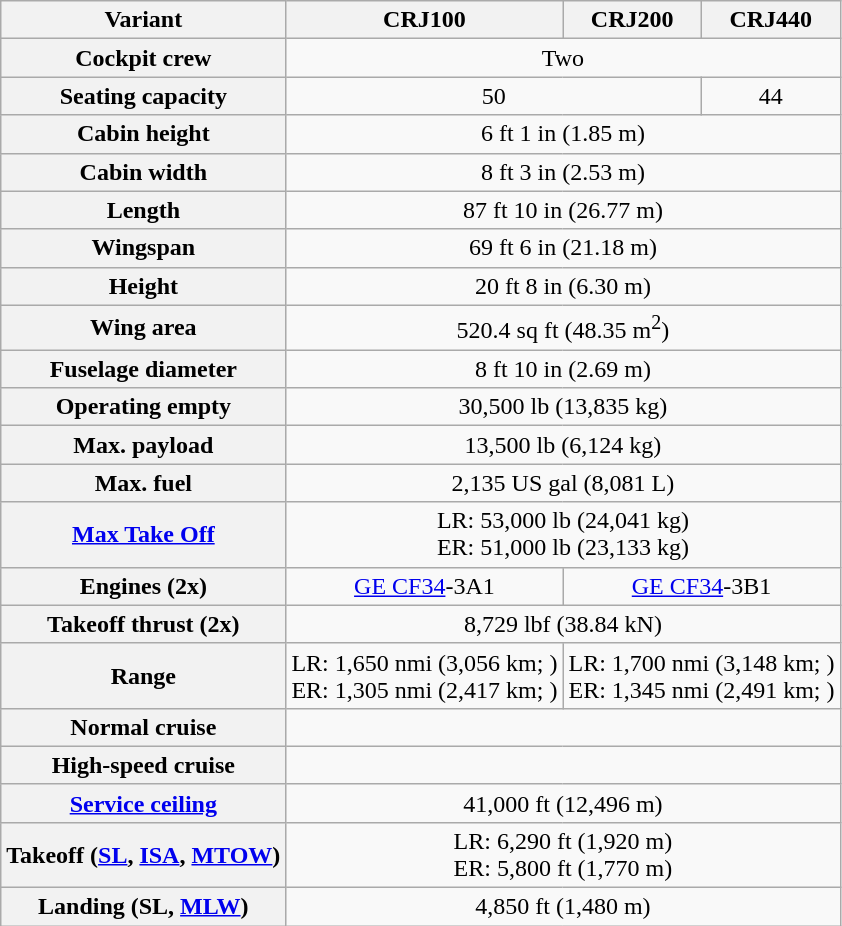<table class="wikitable sticky-header" style="text-align: center;">
<tr>
<th>Variant</th>
<th>CRJ100</th>
<th>CRJ200</th>
<th>CRJ440</th>
</tr>
<tr>
<th>Cockpit crew</th>
<td colspan="3">Two</td>
</tr>
<tr>
<th>Seating capacity</th>
<td colspan=2>50</td>
<td>44</td>
</tr>
<tr>
<th>Cabin height</th>
<td colspan="3">6 ft 1 in (1.85 m)</td>
</tr>
<tr>
<th>Cabin width</th>
<td colspan="3">8 ft 3 in (2.53 m)</td>
</tr>
<tr>
<th>Length</th>
<td colspan="3">87 ft 10 in (26.77 m)</td>
</tr>
<tr>
<th>Wingspan</th>
<td colspan="3">69 ft 6 in (21.18 m)</td>
</tr>
<tr>
<th>Height</th>
<td colspan="3">20 ft 8 in (6.30 m)</td>
</tr>
<tr>
<th>Wing area</th>
<td colspan="3">520.4 sq ft (48.35 m<sup>2</sup>)</td>
</tr>
<tr>
<th>Fuselage diameter</th>
<td colspan="3">8 ft 10 in (2.69 m)</td>
</tr>
<tr>
<th>Operating empty</th>
<td colspan="3">30,500 lb (13,835 kg)</td>
</tr>
<tr>
<th>Max. payload</th>
<td colspan="3">13,500 lb (6,124 kg)</td>
</tr>
<tr>
<th>Max. fuel</th>
<td colspan="3">2,135 US gal (8,081 L)<br></td>
</tr>
<tr>
<th><a href='#'>Max Take Off</a></th>
<td colspan="3">LR: 53,000 lb (24,041 kg)<br>ER: 51,000 lb (23,133 kg)</td>
</tr>
<tr>
<th>Engines (2x)</th>
<td><a href='#'>GE CF34</a>-3A1</td>
<td colspan="2"><a href='#'>GE CF34</a>-3B1</td>
</tr>
<tr>
<th>Takeoff thrust (2x)</th>
<td colspan="3">8,729 lbf (38.84 kN)</td>
</tr>
<tr>
<th>Range</th>
<td>LR: 1,650 nmi (3,056 km; )<br>ER: 1,305 nmi (2,417 km; )</td>
<td colspan="2">LR: 1,700 nmi (3,148 km; )<br>ER: 1,345 nmi (2,491 km; )</td>
</tr>
<tr>
<th>Normal cruise</th>
<td colspan="3"></td>
</tr>
<tr>
<th>High-speed cruise</th>
<td colspan="3"></td>
</tr>
<tr>
<th><a href='#'>Service ceiling</a></th>
<td colspan="3">41,000 ft (12,496 m)</td>
</tr>
<tr>
<th>Takeoff (<a href='#'>SL</a>, <a href='#'>ISA</a>, <a href='#'>MTOW</a>)</th>
<td colspan="3">LR: 6,290 ft (1,920 m)<br>ER: 5,800 ft (1,770 m)</td>
</tr>
<tr>
<th>Landing (SL, <a href='#'>MLW</a>)</th>
<td colspan="3">4,850 ft (1,480 m)</td>
</tr>
</table>
